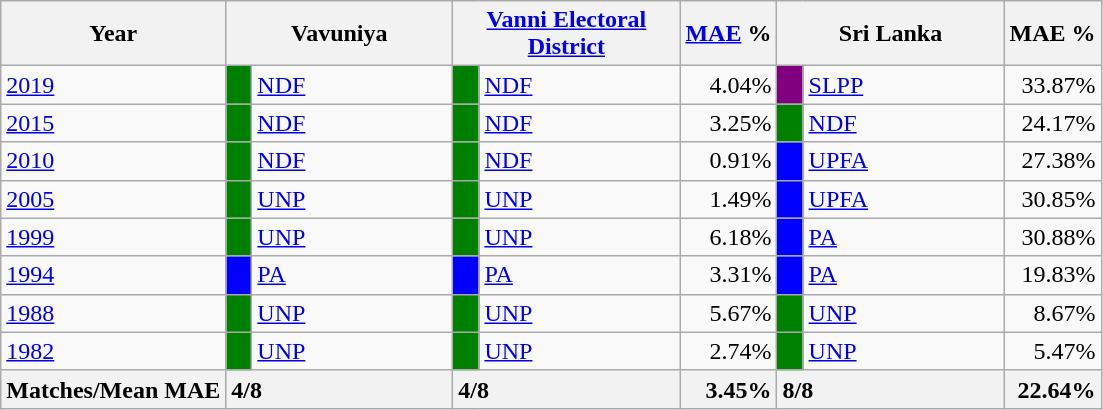<table class="wikitable">
<tr>
<th>Year</th>
<th colspan="2" width="144px">Vavuniya</th>
<th colspan="2" width="144px"><a href='#'>Vanni Electoral District</a></th>
<th><a href='#'>MAE</a> %</th>
<th colspan="2" width="144px">Sri Lanka</th>
<th>MAE %</th>
</tr>
<tr>
<td><a href='#'>2019</a></td>
<td style="background-color:green;" width="10px"></td>
<td style="text-align:left;"><a href='#'>NDF</a></td>
<td style="background-color:green;" width="10px"></td>
<td style="text-align:left;"><a href='#'>NDF</a></td>
<td style="text-align:right;">4.04%</td>
<td style="background-color:purple;" width="10px"></td>
<td style="text-align:left;"><a href='#'>SLPP</a></td>
<td style="text-align:right;">33.87%</td>
</tr>
<tr>
<td><a href='#'>2015</a></td>
<td style="background-color:green;" width="10px"></td>
<td style="text-align:left;"><a href='#'>NDF</a></td>
<td style="background-color:green;" width="10px"></td>
<td style="text-align:left;"><a href='#'>NDF</a></td>
<td style="text-align:right;">3.25%</td>
<td style="background-color:green;" width="10px"></td>
<td style="text-align:left;"><a href='#'>NDF</a></td>
<td style="text-align:right;">24.17%</td>
</tr>
<tr>
<td><a href='#'>2010</a></td>
<td style="background-color:green;" width="10px"></td>
<td style="text-align:left;"><a href='#'>NDF</a></td>
<td style="background-color:green;" width="10px"></td>
<td style="text-align:left;"><a href='#'>NDF</a></td>
<td style="text-align:right;">0.91%</td>
<td style="background-color:blue;" width="10px"></td>
<td style="text-align:left;"><a href='#'>UPFA</a></td>
<td style="text-align:right;">27.38%</td>
</tr>
<tr>
<td><a href='#'>2005</a></td>
<td style="background-color:green;" width="10px"></td>
<td style="text-align:left;"><a href='#'>UNP</a></td>
<td style="background-color:green;" width="10px"></td>
<td style="text-align:left;"><a href='#'>UNP</a></td>
<td style="text-align:right;">1.49%</td>
<td style="background-color:blue;" width="10px"></td>
<td style="text-align:left;"><a href='#'>UPFA</a></td>
<td style="text-align:right;">30.85%</td>
</tr>
<tr>
<td><a href='#'>1999</a></td>
<td style="background-color:green;" width="10px"></td>
<td style="text-align:left;"><a href='#'>UNP</a></td>
<td style="background-color:green;" width="10px"></td>
<td style="text-align:left;"><a href='#'>UNP</a></td>
<td style="text-align:right;">6.18%</td>
<td style="background-color:blue;" width="10px"></td>
<td style="text-align:left;"><a href='#'>PA</a></td>
<td style="text-align:right;">30.88%</td>
</tr>
<tr>
<td><a href='#'>1994</a></td>
<td style="background-color:blue;" width="10px"></td>
<td style="text-align:left;"><a href='#'>PA</a></td>
<td style="background-color:blue;" width="10px"></td>
<td style="text-align:left;"><a href='#'>PA</a></td>
<td style="text-align:right;">3.31%</td>
<td style="background-color:blue;" width="10px"></td>
<td style="text-align:left;"><a href='#'>PA</a></td>
<td style="text-align:right;">19.83%</td>
</tr>
<tr>
<td><a href='#'>1988</a></td>
<td style="background-color:green;" width="10px"></td>
<td style="text-align:left;"><a href='#'>UNP</a></td>
<td style="background-color:green;" width="10px"></td>
<td style="text-align:left;"><a href='#'>UNP</a></td>
<td style="text-align:right;">5.67%</td>
<td style="background-color:green;" width="10px"></td>
<td style="text-align:left;"><a href='#'>UNP</a></td>
<td style="text-align:right;">8.67%</td>
</tr>
<tr>
<td><a href='#'>1982</a></td>
<td style="background-color:green;" width="10px"></td>
<td style="text-align:left;"><a href='#'>UNP</a></td>
<td style="background-color:green;" width="10px"></td>
<td style="text-align:left;"><a href='#'>UNP</a></td>
<td style="text-align:right;">2.74%</td>
<td style="background-color:green;" width="10px"></td>
<td style="text-align:left;"><a href='#'>UNP</a></td>
<td style="text-align:right;">5.47%</td>
</tr>
<tr>
<th>Matches/Mean MAE</th>
<th style="text-align:left;"colspan="2" width="144px">4/8</th>
<th style="text-align:left;"colspan="2" width="144px">4/8</th>
<th style="text-align:right;">3.45%</th>
<th style="text-align:left;"colspan="2" width="144px">8/8</th>
<th style="text-align:right;">22.64%</th>
</tr>
</table>
